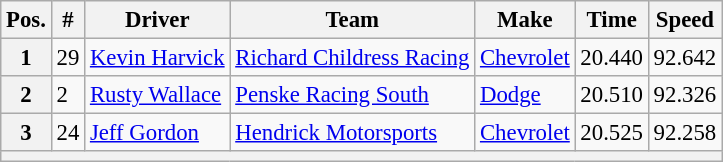<table class="wikitable" style="font-size:95%">
<tr>
<th>Pos.</th>
<th>#</th>
<th>Driver</th>
<th>Team</th>
<th>Make</th>
<th>Time</th>
<th>Speed</th>
</tr>
<tr>
<th>1</th>
<td>29</td>
<td><a href='#'>Kevin Harvick</a></td>
<td><a href='#'>Richard Childress Racing</a></td>
<td><a href='#'>Chevrolet</a></td>
<td>20.440</td>
<td>92.642</td>
</tr>
<tr>
<th>2</th>
<td>2</td>
<td><a href='#'>Rusty Wallace</a></td>
<td><a href='#'>Penske Racing South</a></td>
<td><a href='#'>Dodge</a></td>
<td>20.510</td>
<td>92.326</td>
</tr>
<tr>
<th>3</th>
<td>24</td>
<td><a href='#'>Jeff Gordon</a></td>
<td><a href='#'>Hendrick Motorsports</a></td>
<td><a href='#'>Chevrolet</a></td>
<td>20.525</td>
<td>92.258</td>
</tr>
<tr>
<th colspan="7"></th>
</tr>
</table>
